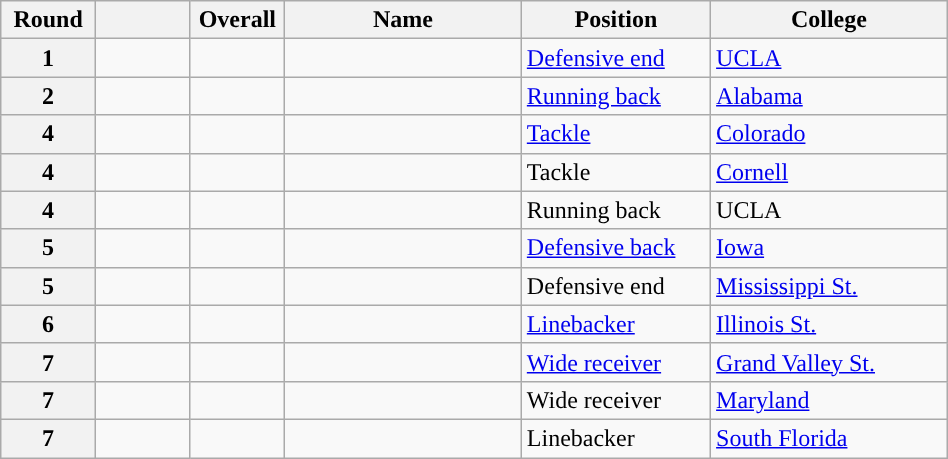<table class="wikitable sortable" style="width: 50%;">
<tr>
<th scope="col" style="width: 10%;">Round</th>
<th scope="col" style="width: 10%;"></th>
<th scope="col" style="width: 10%;">Overall</th>
<th scope="col" style="width: 25%;">Name</th>
<th scope="col" style="width: 20%;">Position</th>
<th scope="col" style="width: 25%;">College</th>
</tr>
<tr>
<th scope="row">1</th>
<td></td>
<td></td>
<td></td>
<td><a href='#'>Defensive end</a></td>
<td><a href='#'>UCLA</a></td>
</tr>
<tr>
<th scope="row">2</th>
<td></td>
<td></td>
<td></td>
<td><a href='#'>Running back</a></td>
<td><a href='#'>Alabama</a></td>
</tr>
<tr>
<th scope="row">4</th>
<td></td>
<td></td>
<td></td>
<td><a href='#'>Tackle</a></td>
<td><a href='#'>Colorado</a></td>
</tr>
<tr>
<th scope="row">4</th>
<td></td>
<td></td>
<td></td>
<td>Tackle</td>
<td><a href='#'>Cornell</a></td>
</tr>
<tr>
<th scope="row">4</th>
<td></td>
<td></td>
<td></td>
<td>Running back</td>
<td>UCLA</td>
</tr>
<tr>
<th scope="row">5</th>
<td></td>
<td></td>
<td></td>
<td><a href='#'>Defensive back</a></td>
<td><a href='#'>Iowa</a></td>
</tr>
<tr>
<th scope="row">5</th>
<td></td>
<td></td>
<td></td>
<td>Defensive end</td>
<td><a href='#'>Mississippi St.</a></td>
</tr>
<tr>
<th scope="row">6</th>
<td></td>
<td></td>
<td></td>
<td><a href='#'>Linebacker</a></td>
<td><a href='#'>Illinois St.</a></td>
</tr>
<tr>
<th scope="row">7</th>
<td></td>
<td></td>
<td></td>
<td><a href='#'>Wide receiver</a></td>
<td><a href='#'>Grand Valley St.</a></td>
</tr>
<tr>
<th scope="row">7</th>
<td></td>
<td></td>
<td></td>
<td>Wide receiver</td>
<td><a href='#'>Maryland</a></td>
</tr>
<tr>
<th scope="row">7</th>
<td></td>
<td></td>
<td></td>
<td>Linebacker</td>
<td><a href='#'>South Florida</a></td>
</tr>
</table>
